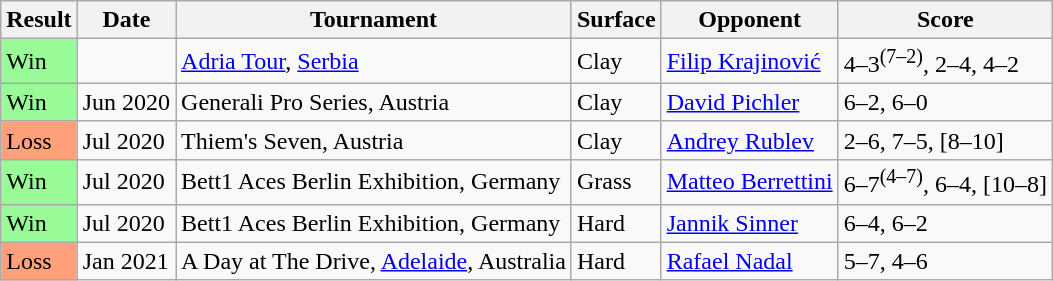<table class="sortable wikitable">
<tr>
<th>Result</th>
<th>Date</th>
<th>Tournament</th>
<th>Surface</th>
<th>Opponent</th>
<th class="unsortable">Score</th>
</tr>
<tr>
<td bgcolor=98FB98>Win</td>
<td><a href='#'></a></td>
<td><a href='#'>Adria Tour</a>, <a href='#'>Serbia</a></td>
<td>Clay</td>
<td> <a href='#'>Filip Krajinović</a></td>
<td>4–3<sup>(7–2)</sup>, 2–4, 4–2</td>
</tr>
<tr>
<td bgcolor=98FB98>Win</td>
<td>Jun 2020</td>
<td>Generali Pro Series, Austria</td>
<td>Clay</td>
<td> <a href='#'>David Pichler</a></td>
<td>6–2, 6–0</td>
</tr>
<tr>
<td style="background:#ffa07a;">Loss</td>
<td>Jul 2020</td>
<td>Thiem's Seven, Austria</td>
<td>Clay</td>
<td> <a href='#'>Andrey Rublev</a></td>
<td>2–6, 7–5, [8–10]</td>
</tr>
<tr>
<td bgcolor=98FB98>Win</td>
<td>Jul 2020</td>
<td>Bett1 Aces Berlin Exhibition, Germany</td>
<td>Grass</td>
<td> <a href='#'>Matteo Berrettini</a></td>
<td>6–7<sup>(4–7)</sup>, 6–4, [10–8]</td>
</tr>
<tr>
<td bgcolor=98FB98>Win</td>
<td>Jul 2020</td>
<td>Bett1 Aces Berlin Exhibition, Germany</td>
<td>Hard</td>
<td> <a href='#'>Jannik Sinner</a></td>
<td>6–4, 6–2</td>
</tr>
<tr>
<td style="background:#ffa07a;">Loss</td>
<td>Jan 2021</td>
<td>A Day at The Drive, <a href='#'>Adelaide</a>, Australia</td>
<td>Hard</td>
<td> <a href='#'>Rafael Nadal</a></td>
<td>5–7, 4–6</td>
</tr>
</table>
